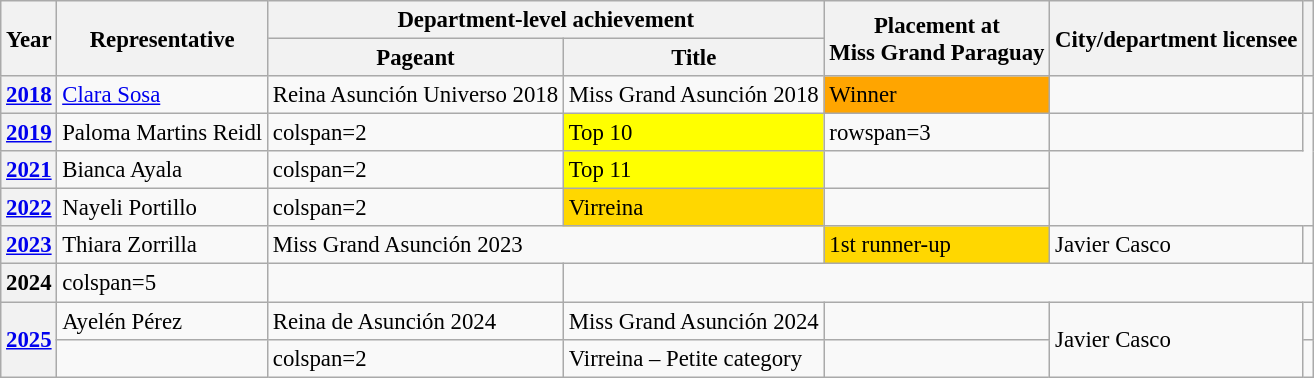<table class="wikitable defaultcenter col2left" style="font-size:95%;">
<tr>
<th rowspan=2>Year</th>
<th rowspan=2>Representative</th>
<th colspan=2>Department-level achievement</th>
<th rowspan=2>Placement at<br>Miss Grand Paraguay</th>
<th rowspan=2>City/department licensee</th>
<th rowspan=2></th>
</tr>
<tr>
<th>Pageant</th>
<th>Title</th>
</tr>
<tr>
<th><a href='#'>2018</a></th>
<td><a href='#'>Clara Sosa</a></td>
<td>Reina Asunción Universo 2018</td>
<td>Miss Grand Asunción 2018</td>
<td bgcolor=orange>Winner</td>
<td></td>
<td></td>
</tr>
<tr>
<th><a href='#'>2019</a></th>
<td>Paloma Martins Reidl</td>
<td>colspan=2 </td>
<td bgcolor=yellow>Top 10</td>
<td>rowspan=3 </td>
<td></td>
</tr>
<tr>
<th><a href='#'>2021</a></th>
<td>Bianca Ayala</td>
<td>colspan=2 </td>
<td bgcolor=yellow>Top 11</td>
<td></td>
</tr>
<tr>
<th><a href='#'>2022</a></th>
<td>Nayeli Portillo</td>
<td>colspan=2 </td>
<td bgcolor=gold>Virreina</td>
<td></td>
</tr>
<tr>
<th><a href='#'>2023</a></th>
<td>Thiara Zorrilla</td>
<td colspan=2>Miss Grand Asunción 2023</td>
<td bgcolor=gold>1st runner-up</td>
<td>Javier Casco</td>
<td></td>
</tr>
<tr>
<th>2024</th>
<td>colspan=5 </td>
<td></td>
</tr>
<tr>
<th rowspan=2><a href='#'>2025</a></th>
<td>Ayelén Pérez</td>
<td>Reina de Asunción 2024</td>
<td>Miss Grand Asunción 2024</td>
<td></td>
<td rowspan=2>Javier Casco</td>
<td></td>
</tr>
<tr>
<td></td>
<td>colspan=2 </td>
<td>Virreina – Petite category</td>
</tr>
</table>
